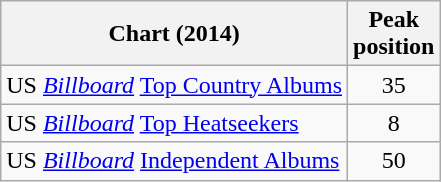<table class="wikitable sortable">
<tr>
<th>Chart (2014)</th>
<th>Peak<br>position</th>
</tr>
<tr>
<td>US <em><a href='#'>Billboard</a></em> <a href='#'>Top Country Albums</a></td>
<td align="center">35</td>
</tr>
<tr>
<td>US <em><a href='#'>Billboard</a></em> <a href='#'>Top Heatseekers</a></td>
<td align="center">8</td>
</tr>
<tr>
<td>US <em><a href='#'>Billboard</a></em> <a href='#'>Independent Albums</a></td>
<td align="center">50</td>
</tr>
</table>
